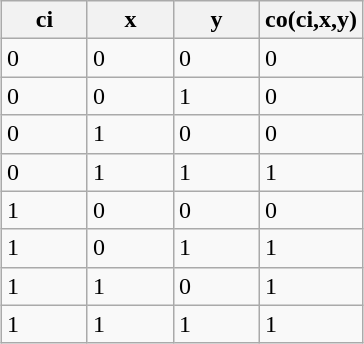<table class="wikitable" style="margin: 1em auto 1em auto">
<tr>
<th width="50">ci</th>
<th width="50">x</th>
<th width="50">y</th>
<th width="50">co(ci,x,y)</th>
</tr>
<tr>
<td>0</td>
<td>0</td>
<td>0</td>
<td>0</td>
</tr>
<tr>
<td>0</td>
<td>0</td>
<td>1</td>
<td>0</td>
</tr>
<tr>
<td>0</td>
<td>1</td>
<td>0</td>
<td>0</td>
</tr>
<tr>
<td>0</td>
<td>1</td>
<td>1</td>
<td>1</td>
</tr>
<tr>
<td>1</td>
<td>0</td>
<td>0</td>
<td>0</td>
</tr>
<tr>
<td>1</td>
<td>0</td>
<td>1</td>
<td>1</td>
</tr>
<tr>
<td>1</td>
<td>1</td>
<td>0</td>
<td>1</td>
</tr>
<tr>
<td>1</td>
<td>1</td>
<td>1</td>
<td>1</td>
</tr>
</table>
